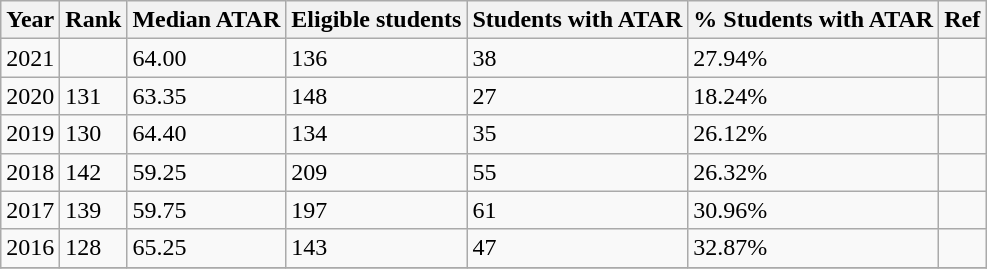<table class="wikitable sortable">
<tr>
<th>Year</th>
<th>Rank</th>
<th>Median ATAR</th>
<th>Eligible students</th>
<th>Students with ATAR</th>
<th>% Students with ATAR</th>
<th>Ref</th>
</tr>
<tr>
<td>2021</td>
<td></td>
<td>64.00</td>
<td>136</td>
<td>38</td>
<td>27.94%</td>
<td></td>
</tr>
<tr>
<td>2020</td>
<td>131</td>
<td>63.35</td>
<td>148</td>
<td>27</td>
<td>18.24%</td>
<td></td>
</tr>
<tr>
<td>2019</td>
<td>130</td>
<td>64.40</td>
<td>134</td>
<td>35</td>
<td>26.12%</td>
<td></td>
</tr>
<tr>
<td>2018</td>
<td>142</td>
<td>59.25</td>
<td>209</td>
<td>55</td>
<td>26.32%</td>
<td></td>
</tr>
<tr>
<td>2017</td>
<td>139</td>
<td>59.75</td>
<td>197</td>
<td>61</td>
<td>30.96%</td>
<td></td>
</tr>
<tr>
<td>2016</td>
<td>128</td>
<td>65.25</td>
<td>143</td>
<td>47</td>
<td>32.87%</td>
<td></td>
</tr>
<tr>
</tr>
</table>
